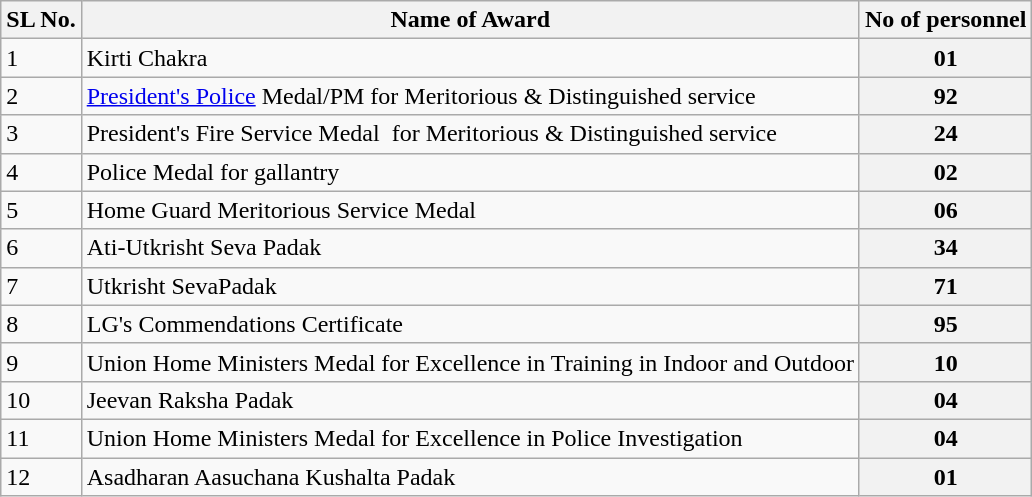<table class="wikitable">
<tr>
<th>SL No.</th>
<th>Name of Award</th>
<th>No of personnel</th>
</tr>
<tr>
<td>1</td>
<td>Kirti Chakra</td>
<th>01</th>
</tr>
<tr>
<td>2</td>
<td><a href='#'>President's Police</a> Medal/PM for Meritorious & Distinguished service</td>
<th>92</th>
</tr>
<tr>
<td>3</td>
<td>President's  Fire Service Medal  for Meritorious  & Distinguished service</td>
<th><strong>24</strong></th>
</tr>
<tr>
<td>4</td>
<td>Police  Medal for gallantry</td>
<th><strong>02</strong></th>
</tr>
<tr>
<td>5</td>
<td>Home Guard  Meritorious Service Medal</td>
<th><strong>06</strong></th>
</tr>
<tr>
<td>6</td>
<td>Ati-Utkrisht  Seva Padak</td>
<th>34</th>
</tr>
<tr>
<td>7</td>
<td>Utkrisht  SevaPadak</td>
<th>71</th>
</tr>
<tr>
<td>8</td>
<td>LG's  Commendations Certificate</td>
<th>95</th>
</tr>
<tr>
<td>9</td>
<td>Union Home Ministers Medal for  Excellence in Training in Indoor and Outdoor</td>
<th><strong>10</strong></th>
</tr>
<tr>
<td>10</td>
<td>Jeevan Raksha Padak</td>
<th><strong>04</strong></th>
</tr>
<tr>
<td>11</td>
<td>Union Home Ministers Medal for  Excellence in Police Investigation</td>
<th><strong>04</strong></th>
</tr>
<tr>
<td>12</td>
<td>Asadharan Aasuchana Kushalta  Padak</td>
<th><strong>01</strong></th>
</tr>
</table>
